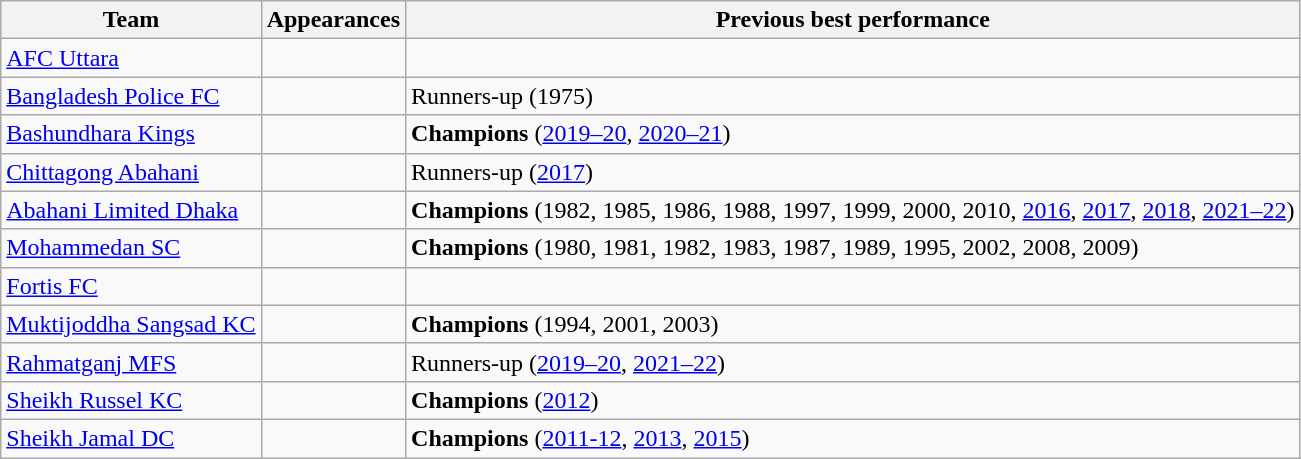<table class="wikitable sortable" style="text-align: left;">
<tr>
<th>Team</th>
<th>Appearances</th>
<th>Previous best performance</th>
</tr>
<tr>
<td><a href='#'>AFC Uttara</a></td>
<td></td>
<td></td>
</tr>
<tr>
<td><a href='#'>Bangladesh Police FC</a></td>
<td></td>
<td>Runners-up (1975)</td>
</tr>
<tr>
<td><a href='#'>Bashundhara Kings</a><br></td>
<td></td>
<td><strong>Champions</strong> (<a href='#'>2019–20</a>, <a href='#'>2020–21</a>)</td>
</tr>
<tr>
<td><a href='#'>Chittagong Abahani</a></td>
<td></td>
<td>Runners-up (<a href='#'>2017</a>)</td>
</tr>
<tr>
<td><a href='#'>Abahani Limited Dhaka</a></td>
<td></td>
<td><strong>Champions</strong> (1982, 1985, 1986, 1988, 1997, 1999, 2000, 2010, <a href='#'>2016</a>, <a href='#'>2017</a>, <a href='#'>2018</a>, <a href='#'>2021–22</a>)</td>
</tr>
<tr>
<td><a href='#'>Mohammedan SC</a></td>
<td></td>
<td><strong>Champions</strong> (1980, 1981, 1982, 1983, 1987, 1989, 1995, 2002, 2008, 2009)</td>
</tr>
<tr>
<td><a href='#'>Fortis FC</a></td>
<td></td>
<td></td>
</tr>
<tr>
<td><a href='#'>Muktijoddha Sangsad KC</a></td>
<td></td>
<td><strong>Champions</strong> (1994, 2001, 2003)</td>
</tr>
<tr>
<td><a href='#'>Rahmatganj MFS</a></td>
<td></td>
<td>Runners-up (<a href='#'>2019–20</a>, <a href='#'>2021–22</a>)</td>
</tr>
<tr>
<td><a href='#'>Sheikh Russel KC</a></td>
<td></td>
<td><strong>Champions</strong> (<a href='#'>2012</a>)</td>
</tr>
<tr>
<td><a href='#'>Sheikh Jamal DC</a></td>
<td></td>
<td><strong>Champions</strong> (<a href='#'>2011-12</a>, <a href='#'>2013</a>, <a href='#'>2015</a>)</td>
</tr>
</table>
